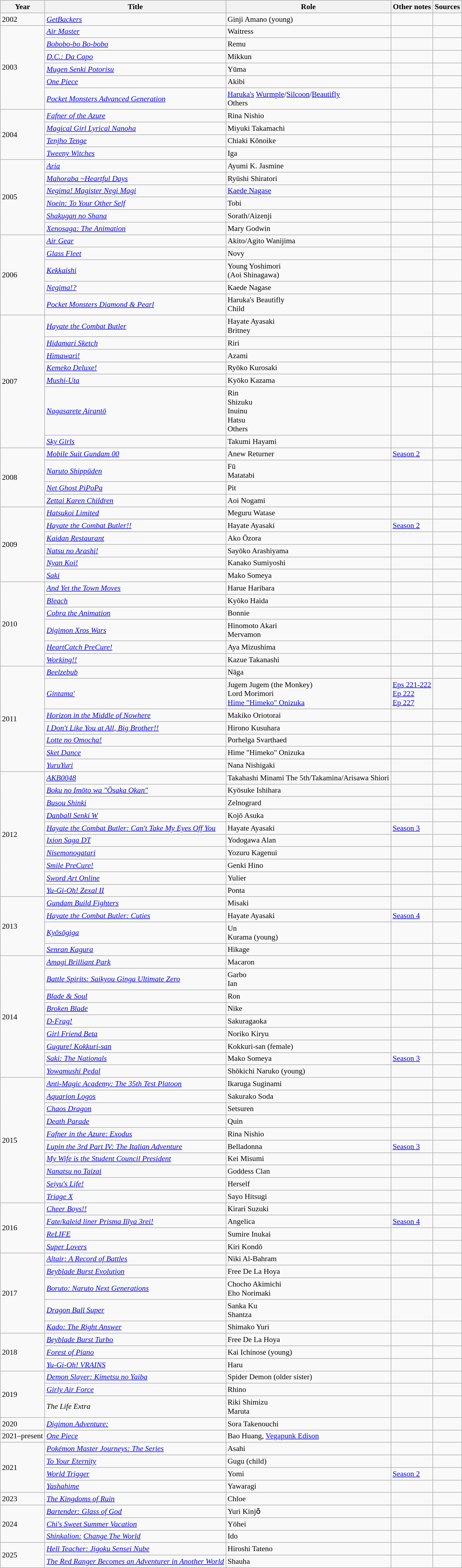<table class="wikitable sortable" style="font-size: 90%;">
<tr>
<th>Year</th>
<th>Title</th>
<th>Role</th>
<th>Other notes</th>
<th>Sources</th>
</tr>
<tr>
<td>2002</td>
<td><em><a href='#'>GetBackers</a></em></td>
<td>Ginji Amano (young)</td>
<td></td>
<td></td>
</tr>
<tr>
<td rowspan="6">2003</td>
<td><em><a href='#'>Air Master</a></em></td>
<td>Waitress</td>
<td></td>
<td></td>
</tr>
<tr>
<td><em><a href='#'>Bobobo-bo Bo-bobo</a></em></td>
<td>Remu</td>
<td></td>
<td></td>
</tr>
<tr>
<td><em><a href='#'>D.C.: Da Capo</a></em></td>
<td>Mikkun</td>
<td></td>
<td></td>
</tr>
<tr>
<td><em><a href='#'>Mugen Senki Potorisu</a></em></td>
<td>Yūma</td>
<td></td>
<td></td>
</tr>
<tr>
<td><em><a href='#'>One Piece</a></em></td>
<td>Akibi</td>
<td></td>
<td></td>
</tr>
<tr>
<td><em><a href='#'>Pocket Monsters Advanced Generation</a></em></td>
<td><a href='#'>Haruka's</a> <a href='#'>Wurmple</a>/<a href='#'>Silcoon</a>/<a href='#'>Beautifly</a><br>Others</td>
<td></td>
<td></td>
</tr>
<tr>
<td rowspan="4">2004</td>
<td><em><a href='#'>Fafner of the Azure</a></em></td>
<td>Rina Nishio</td>
<td></td>
<td></td>
</tr>
<tr>
<td><em><a href='#'>Magical Girl Lyrical Nanoha</a></em></td>
<td>Miyuki Takamachi</td>
<td></td>
<td></td>
</tr>
<tr>
<td><em><a href='#'>Tenjho Tenge</a></em></td>
<td>Chiaki Kōnoike</td>
<td></td>
<td></td>
</tr>
<tr>
<td><em><a href='#'>Tweeny Witches</a></em></td>
<td>Iga</td>
<td></td>
<td></td>
</tr>
<tr>
<td rowspan="6">2005</td>
<td><em><a href='#'>Aria</a></em></td>
<td>Ayumi K. Jasmine</td>
<td></td>
<td></td>
</tr>
<tr>
<td><em><a href='#'>Mahoraba ~Heartful Days</a></em></td>
<td>Ryūshi Shiratori</td>
<td></td>
<td></td>
</tr>
<tr>
<td><em><a href='#'>Negima! Magister Negi Magi</a></em></td>
<td><a href='#'>Kaede Nagase</a></td>
<td></td>
<td></td>
</tr>
<tr>
<td><em><a href='#'>Noein: To Your Other Self</a></em></td>
<td>Tobi</td>
<td></td>
<td></td>
</tr>
<tr>
<td><em><a href='#'>Shakugan no Shana</a></em></td>
<td>Sorath/Aizenji</td>
<td></td>
<td></td>
</tr>
<tr>
<td><em><a href='#'>Xenosaga: The Animation</a></em></td>
<td>Mary Godwin</td>
<td></td>
<td></td>
</tr>
<tr>
<td rowspan="5">2006</td>
<td><em><a href='#'>Air Gear</a></em></td>
<td>Akito/Agito Wanijima</td>
<td></td>
<td></td>
</tr>
<tr>
<td><em><a href='#'>Glass Fleet</a></em></td>
<td>Novy</td>
<td></td>
<td></td>
</tr>
<tr>
<td><em><a href='#'>Kekkaishi</a></em></td>
<td>Young Yoshimori<br>(Aoi Shinagawa)</td>
<td></td>
<td></td>
</tr>
<tr>
<td><em><a href='#'>Negima!?</a></em></td>
<td>Kaede Nagase</td>
<td></td>
<td></td>
</tr>
<tr>
<td><em><a href='#'>Pocket Monsters Diamond & Pearl</a></em></td>
<td>Haruka's Beautifly<br>Child</td>
<td></td>
<td></td>
</tr>
<tr>
<td rowspan="7">2007</td>
<td><em><a href='#'>Hayate the Combat Butler</a></em></td>
<td>Hayate Ayasaki<br>Britney</td>
<td></td>
<td><br><br></td>
</tr>
<tr>
<td><em><a href='#'>Hidamari Sketch</a></em></td>
<td>Riri</td>
<td></td>
<td></td>
</tr>
<tr>
<td><em><a href='#'>Himawari!</a></em></td>
<td>Azami</td>
<td></td>
<td></td>
</tr>
<tr>
<td><em><a href='#'>Kemeko Deluxe!</a></em></td>
<td>Ryōko Kurosaki</td>
<td></td>
<td></td>
</tr>
<tr>
<td><em><a href='#'>Mushi-Uta</a></em></td>
<td>Kyōko Kazama</td>
<td></td>
<td></td>
</tr>
<tr>
<td><em><a href='#'>Nagasarete Airantō</a></em></td>
<td>Rin<br>Shizuku<br>Inuinu<br>Hatsu<br>Others</td>
<td></td>
<td><br><br><br><br><br></td>
</tr>
<tr>
<td><em><a href='#'>Sky Girls</a></em></td>
<td>Takumi Hayami</td>
<td></td>
<td></td>
</tr>
<tr>
<td rowspan="4">2008</td>
<td><em><a href='#'>Mobile Suit Gundam 00</a></em></td>
<td>Anew Returner</td>
<td><a href='#'>Season 2</a></td>
<td></td>
</tr>
<tr>
<td><em><a href='#'>Naruto Shippūden</a></em></td>
<td>Fū<br>Matatabi</td>
<td></td>
<td></td>
</tr>
<tr>
<td><em><a href='#'>Net Ghost PiPoPa</a></em></td>
<td>Pit</td>
<td></td>
<td></td>
</tr>
<tr>
<td><em><a href='#'>Zettai Karen Children</a></em></td>
<td>Aoi Nogami</td>
<td></td>
<td></td>
</tr>
<tr>
<td rowspan="6">2009</td>
<td><em><a href='#'>Hatsukoi Limited</a></em></td>
<td>Meguru Watase</td>
<td></td>
<td></td>
</tr>
<tr>
<td><em><a href='#'>Hayate the Combat Butler!!</a></em></td>
<td>Hayate Ayasaki</td>
<td><a href='#'>Season 2</a></td>
<td></td>
</tr>
<tr>
<td><em><a href='#'>Kaidan Restaurant</a></em></td>
<td>Ako Ōzora</td>
<td></td>
<td></td>
</tr>
<tr>
<td><em><a href='#'>Natsu no Arashi!</a></em></td>
<td>Sayōko Arashiyama</td>
<td></td>
<td></td>
</tr>
<tr>
<td><em><a href='#'>Nyan Koi!</a></em></td>
<td>Kanako Sumiyoshi</td>
<td></td>
<td></td>
</tr>
<tr>
<td><em><a href='#'>Saki</a></em></td>
<td>Mako Someya</td>
<td></td>
<td></td>
</tr>
<tr>
<td rowspan="6">2010</td>
<td><em><a href='#'>And Yet the Town Moves</a></em></td>
<td>Harue Haribara</td>
<td></td>
<td></td>
</tr>
<tr>
<td><em><a href='#'>Bleach</a></em></td>
<td>Kyōko Haida</td>
<td></td>
<td></td>
</tr>
<tr>
<td><em><a href='#'>Cobra the Animation</a></em></td>
<td>Bonnie</td>
<td></td>
<td></td>
</tr>
<tr>
<td><em><a href='#'>Digimon Xros Wars</a></em></td>
<td>Hinomoto Akari<br>Mervamon<br></td>
<td></td>
<td></td>
</tr>
<tr>
<td><em><a href='#'>HeartCatch PreCure!</a></em></td>
<td>Aya Mizushima</td>
<td></td>
<td></td>
</tr>
<tr>
<td><em><a href='#'>Working!!</a></em></td>
<td>Kazue Takanashi</td>
<td></td>
<td></td>
</tr>
<tr>
<td rowspan="7">2011</td>
<td><em><a href='#'>Beelzebub</a></em></td>
<td>Nāga</td>
<td></td>
<td></td>
</tr>
<tr>
<td><em><a href='#'>Gintama'</a></em></td>
<td>Jugem Jugem (the Monkey)<br>Lord Morimori<br><a href='#'>Hime "Himeko" Onizuka</a></td>
<td><a href='#'>Eps 221-222</a><br><a href='#'>Ep 222</a><br><a href='#'>Ep 227</a></td>
<td></td>
</tr>
<tr>
<td><em><a href='#'>Horizon in the Middle of Nowhere</a></em></td>
<td>Makiko Oriotorai</td>
<td></td>
<td></td>
</tr>
<tr>
<td><em><a href='#'>I Don't Like You at All, Big Brother!!</a></em></td>
<td>Hirono Kusuhara</td>
<td></td>
<td></td>
</tr>
<tr>
<td><em><a href='#'>Lotte no Omocha!</a></em></td>
<td>Porhelga Svarthaed</td>
<td></td>
<td></td>
</tr>
<tr>
<td><em><a href='#'>Sket Dance</a></em></td>
<td>Hime "Himeko" Onizuka</td>
<td></td>
<td></td>
</tr>
<tr>
<td><em><a href='#'>YuruYuri</a></em></td>
<td>Nana Nishigaki</td>
<td></td>
<td></td>
</tr>
<tr>
<td rowspan="10">2012</td>
<td><em><a href='#'>AKB0048</a></em></td>
<td>Takahashi Minami The 5th/Takamina/Arisawa Shiori</td>
<td></td>
<td></td>
</tr>
<tr>
<td><em><a href='#'>Boku no Imōto wa "Ōsaka Okan"</a></em></td>
<td>Kyōsuke Ishihara</td>
<td></td>
<td></td>
</tr>
<tr>
<td><em><a href='#'>Busou Shinki</a></em></td>
<td>Zelnogrard</td>
<td></td>
<td></td>
</tr>
<tr>
<td><em><a href='#'>Danball Senki W</a></em></td>
<td>Kojō Asuka</td>
<td></td>
<td></td>
</tr>
<tr>
<td><em><a href='#'>Hayate the Combat Butler: Can't Take My Eyes Off You</a></em></td>
<td>Hayate Ayasaki</td>
<td><a href='#'>Season 3</a></td>
<td></td>
</tr>
<tr>
<td><em><a href='#'>Ixion Saga DT</a></em></td>
<td>Yodogawa Alan</td>
<td></td>
<td></td>
</tr>
<tr>
<td><em><a href='#'>Nisemonogatari</a></em></td>
<td>Yozuru Kagenui</td>
<td></td>
<td></td>
</tr>
<tr>
<td><em><a href='#'>Smile PreCure!</a></em></td>
<td>Genki Hino</td>
<td></td>
<td></td>
</tr>
<tr>
<td><em><a href='#'>Sword Art Online</a></em></td>
<td>Yulier</td>
<td></td>
<td></td>
</tr>
<tr>
<td><em><a href='#'>Yu-Gi-Oh! Zexal II</a></em></td>
<td>Ponta</td>
<td></td>
<td></td>
</tr>
<tr>
<td rowspan="4">2013</td>
<td><em><a href='#'>Gundam Build Fighters</a></em></td>
<td>Misaki</td>
<td></td>
<td></td>
</tr>
<tr>
<td><em><a href='#'>Hayate the Combat Butler: Cuties</a></em></td>
<td>Hayate Ayasaki</td>
<td><a href='#'>Season 4</a></td>
<td></td>
</tr>
<tr>
<td><em><a href='#'>Kyōsōgiga</a></em></td>
<td>Un<br>Kurama (young)</td>
<td></td>
<td></td>
</tr>
<tr>
<td><em><a href='#'>Senran Kagura</a></em></td>
<td>Hikage</td>
<td></td>
<td></td>
</tr>
<tr>
<td rowspan="9">2014</td>
<td><em><a href='#'>Amagi Brilliant Park</a></em></td>
<td>Macaron</td>
<td></td>
<td></td>
</tr>
<tr>
<td><em><a href='#'>Battle Spirits: Saikyou Ginga Ultimate Zero</a></em></td>
<td>Garbo<br>Ian</td>
<td></td>
<td></td>
</tr>
<tr>
<td><em><a href='#'>Blade & Soul</a></em></td>
<td>Ron</td>
<td></td>
<td></td>
</tr>
<tr>
<td><em><a href='#'>Broken Blade</a></em></td>
<td>Nike</td>
<td></td>
<td></td>
</tr>
<tr>
<td><em><a href='#'>D-Frag!</a></em></td>
<td>Sakuragaoka</td>
<td></td>
<td></td>
</tr>
<tr>
<td><em><a href='#'>Girl Friend Beta</a></em></td>
<td>Noriko Kiryu</td>
<td></td>
<td></td>
</tr>
<tr>
<td><em><a href='#'>Gugure! Kokkuri-san</a></em></td>
<td>Kokkuri-san (female)</td>
<td></td>
<td></td>
</tr>
<tr>
<td><em><a href='#'>Saki: The Nationals</a></em></td>
<td>Mako Someya</td>
<td><a href='#'>Season 3</a></td>
<td></td>
</tr>
<tr>
<td><em><a href='#'>Yowamushi Pedal</a></em></td>
<td>Shōkichi Naruko (young)</td>
<td></td>
<td></td>
</tr>
<tr>
<td rowspan="10">2015</td>
<td><em><a href='#'>Anti-Magic Academy: The 35th Test Platoon</a></em></td>
<td>Ikaruga Suginami</td>
<td></td>
<td></td>
</tr>
<tr>
<td><em><a href='#'>Aquarion Logos</a></em></td>
<td>Sakurako Soda</td>
<td></td>
<td></td>
</tr>
<tr>
<td><em><a href='#'>Chaos Dragon</a></em></td>
<td>Setsuren</td>
<td></td>
<td></td>
</tr>
<tr>
<td><em><a href='#'>Death Parade</a></em></td>
<td>Quin</td>
<td></td>
<td></td>
</tr>
<tr>
<td><em><a href='#'>Fafner in the Azure: Exodus</a></em></td>
<td>Rina Nishio</td>
<td></td>
<td></td>
</tr>
<tr>
<td><em><a href='#'>Lupin the 3rd Part IV: The Italian Adventure</a></em></td>
<td>Belladonna</td>
<td><a href='#'>Season 3</a></td>
<td></td>
</tr>
<tr>
<td><em><a href='#'>My Wife is the Student Council President</a></em></td>
<td>Kei Misumi</td>
<td></td>
<td></td>
</tr>
<tr>
<td><em><a href='#'>Nanatsu no Taizai</a></em></td>
<td>Goddess Clan</td>
<td></td>
<td></td>
</tr>
<tr>
<td><em><a href='#'>Seiyu's Life!</a></em></td>
<td>Herself</td>
<td></td>
<td></td>
</tr>
<tr>
<td><em><a href='#'>Triage X</a></em></td>
<td>Sayo Hitsugi</td>
<td></td>
<td></td>
</tr>
<tr>
<td rowspan="4">2016</td>
<td><em><a href='#'>Cheer Boys!!</a></em></td>
<td>Kirari Suzuki</td>
<td></td>
<td></td>
</tr>
<tr>
<td><em><a href='#'>Fate/kaleid liner Prisma Illya 3rei!</a></em></td>
<td>Angelica</td>
<td><a href='#'>Season 4</a></td>
<td></td>
</tr>
<tr>
<td><em><a href='#'>ReLIFE</a></em></td>
<td>Sumire Inukai</td>
<td></td>
<td></td>
</tr>
<tr>
<td><em><a href='#'>Super Lovers</a></em></td>
<td>Kiri Kondō</td>
<td></td>
<td></td>
</tr>
<tr>
<td rowspan="5">2017</td>
<td><em><a href='#'>Altair: A Record of Battles</a></em></td>
<td>Niki Al-Bahram</td>
<td></td>
<td></td>
</tr>
<tr>
<td><em><a href='#'>Beyblade Burst Evolution</a></em> </td>
<td>Free De La Hoya</td>
<td></td>
<td></td>
</tr>
<tr>
<td><em><a href='#'>Boruto: Naruto Next Generations</a></em></td>
<td>Chocho Akimichi<br>Eho Norimaki</td>
<td></td>
<td></td>
</tr>
<tr>
<td><em><a href='#'>Dragon Ball Super</a></em></td>
<td>Sanka Ku<br>Shantza</td>
<td></td>
<td></td>
</tr>
<tr>
<td><em><a href='#'>Kado: The Right Answer</a></em></td>
<td>Shimako Yuri</td>
<td></td>
<td></td>
</tr>
<tr>
<td rowspan="3">2018</td>
<td><em><a href='#'>Beyblade Burst Turbo</a></em> </td>
<td>Free De La Hoya</td>
<td></td>
<td></td>
</tr>
<tr>
<td><em><a href='#'>Forest of Piano</a></em></td>
<td>Kai Ichinose (young)</td>
<td></td>
<td></td>
</tr>
<tr>
<td><em><a href='#'>Yu-Gi-Oh! VRAINS</a></em></td>
<td>Haru</td>
<td></td>
<td></td>
</tr>
<tr>
<td rowspan="3">2019</td>
<td><em><a href='#'>Demon Slayer: Kimetsu no Yaiba</a></em></td>
<td>Spider Demon (older sister)</td>
<td></td>
<td></td>
</tr>
<tr>
<td><em><a href='#'>Girly Air Force</a></em></td>
<td>Rhino</td>
<td></td>
<td></td>
</tr>
<tr>
<td><em>The Life Extra</em></td>
<td>Riki Shimizu<br>Maruta</td>
<td></td>
<td></td>
</tr>
<tr>
<td>2020</td>
<td><em><a href='#'>Digimon Adventure:</a></em></td>
<td>Sora Takenouchi</td>
<td></td>
<td></td>
</tr>
<tr>
<td>2021–present</td>
<td><em><a href='#'>One Piece</a></em></td>
<td>Bao Huang, <a href='#'>Vegapunk Edison</a></td>
<td></td>
<td></td>
</tr>
<tr>
<td rowspan="4">2021</td>
<td><em><a href='#'>Pokémon Master Journeys: The Series</a></em></td>
<td>Asahi</td>
<td></td>
<td></td>
</tr>
<tr>
<td><em><a href='#'>To Your Eternity</a></em></td>
<td>Gugu (child)</td>
<td></td>
<td></td>
</tr>
<tr>
<td><em><a href='#'>World Trigger</a></em></td>
<td>Yomi</td>
<td><a href='#'>Season 2</a></td>
<td></td>
</tr>
<tr>
<td><em><a href='#'>Yashahime</a></em></td>
<td>Yawaragi</td>
<td></td>
<td></td>
</tr>
<tr>
<td>2023</td>
<td><em><a href='#'>The Kingdoms of Ruin</a></em></td>
<td>Chloe</td>
<td></td>
<td></td>
</tr>
<tr>
<td rowspan="3">2024</td>
<td><em><a href='#'>Bartender: Glass of God</a></em></td>
<td>Yuri Kinjо̄</td>
<td></td>
<td></td>
</tr>
<tr>
<td><em><a href='#'>Chi's Sweet Summer Vacation</a></em></td>
<td>Yōhei</td>
<td></td>
<td></td>
</tr>
<tr>
<td><em><a href='#'>Shinkalion:</a> <a href='#'>Change The World</a></em></td>
<td>Ido</td>
<td></td>
<td></td>
</tr>
<tr>
<td rowspan="2">2025</td>
<td><em><a href='#'>Hell Teacher: Jigoku Sensei Nube</a></em></td>
<td>Hiroshi Tateno</td>
<td></td>
<td></td>
</tr>
<tr>
<td><em><a href='#'>The Red Ranger Becomes an Adventurer in Another World</a></em></td>
<td>Shauha</td>
<td></td>
<td></td>
</tr>
</table>
